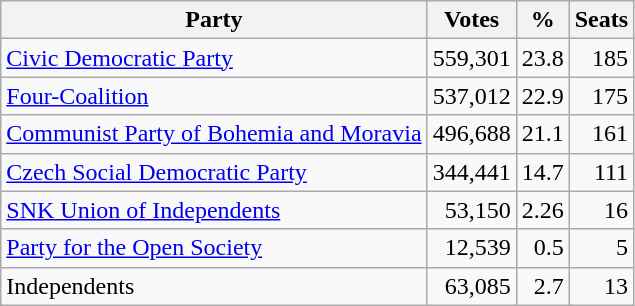<table class=wikitable style=text-align:right>
<tr>
<th>Party</th>
<th>Votes</th>
<th>%</th>
<th>Seats</th>
</tr>
<tr>
<td align=left><a href='#'>Civic Democratic Party</a></td>
<td>559,301</td>
<td>23.8</td>
<td>185</td>
</tr>
<tr>
<td align=left><a href='#'>Four-Coalition</a></td>
<td>537,012</td>
<td>22.9</td>
<td>175</td>
</tr>
<tr>
<td align=left><a href='#'>Communist Party of Bohemia and Moravia</a></td>
<td>496,688</td>
<td>21.1</td>
<td>161</td>
</tr>
<tr>
<td align=left><a href='#'>Czech Social Democratic Party</a></td>
<td>344,441</td>
<td>14.7</td>
<td>111</td>
</tr>
<tr>
<td align=left><a href='#'>SNK Union of Independents</a></td>
<td>53,150</td>
<td>2.26</td>
<td>16</td>
</tr>
<tr>
<td align=left><a href='#'>Party for the Open Society</a></td>
<td>12,539</td>
<td>0.5</td>
<td>5</td>
</tr>
<tr>
<td align=left>Independents</td>
<td>63,085</td>
<td>2.7</td>
<td>13</td>
</tr>
</table>
